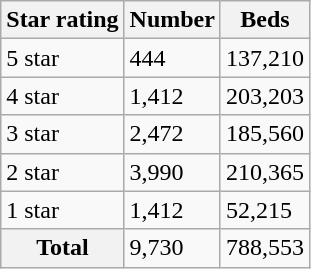<table class="wikitable">
<tr>
<th>Star rating</th>
<th>Number</th>
<th>Beds</th>
</tr>
<tr>
<td>5 star</td>
<td>444</td>
<td>137,210</td>
</tr>
<tr>
<td>4 star</td>
<td>1,412</td>
<td>203,203</td>
</tr>
<tr>
<td>3 star</td>
<td>2,472</td>
<td>185,560</td>
</tr>
<tr>
<td>2 star</td>
<td>3,990</td>
<td>210,365</td>
</tr>
<tr>
<td>1 star</td>
<td>1,412</td>
<td>52,215</td>
</tr>
<tr>
<th>Total</th>
<td>9,730</td>
<td>788,553</td>
</tr>
</table>
